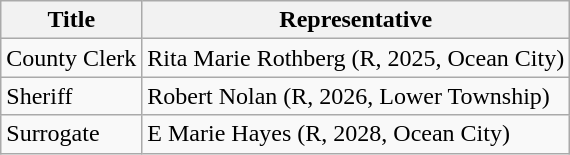<table class="wikitable sortable">
<tr>
<th>Title</th>
<th>Representative</th>
</tr>
<tr>
<td>County Clerk</td>
<td>Rita Marie Rothberg (R, 2025, Ocean City)</td>
</tr>
<tr>
<td>Sheriff</td>
<td>Robert Nolan (R, 2026, Lower Township)</td>
</tr>
<tr>
<td>Surrogate</td>
<td>E Marie Hayes (R, 2028, Ocean City)</td>
</tr>
</table>
